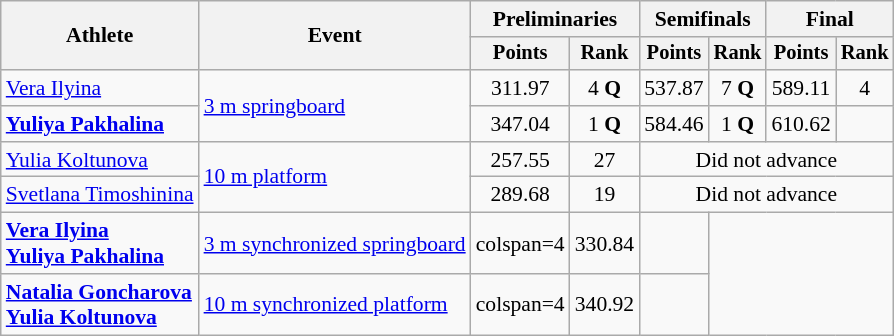<table class=wikitable style="font-size:90%">
<tr>
<th rowspan="2">Athlete</th>
<th rowspan="2">Event</th>
<th colspan="2">Preliminaries</th>
<th colspan="2">Semifinals</th>
<th colspan="2">Final</th>
</tr>
<tr style="font-size:95%">
<th>Points</th>
<th>Rank</th>
<th>Points</th>
<th>Rank</th>
<th>Points</th>
<th>Rank</th>
</tr>
<tr align=center>
<td align=left><a href='#'>Vera Ilyina</a></td>
<td align=left rowspan=2><a href='#'>3 m springboard</a></td>
<td>311.97</td>
<td>4 <strong>Q</strong></td>
<td>537.87</td>
<td>7 <strong>Q</strong></td>
<td>589.11</td>
<td>4</td>
</tr>
<tr align=center>
<td align=left><strong><a href='#'>Yuliya Pakhalina</a></strong></td>
<td>347.04</td>
<td>1 <strong>Q</strong></td>
<td>584.46</td>
<td>1 <strong>Q</strong></td>
<td>610.62</td>
<td></td>
</tr>
<tr align=center>
<td align=left><a href='#'>Yulia Koltunova</a></td>
<td align=left rowspan=2><a href='#'>10 m platform</a></td>
<td>257.55</td>
<td>27</td>
<td colspan=4>Did not advance</td>
</tr>
<tr align=center>
<td align=left><a href='#'>Svetlana Timoshinina</a></td>
<td>289.68</td>
<td>19</td>
<td colspan=4>Did not advance</td>
</tr>
<tr align=center>
<td align=left><strong><a href='#'>Vera Ilyina</a><br><a href='#'>Yuliya Pakhalina</a></strong></td>
<td align=left><a href='#'>3 m synchronized springboard</a></td>
<td>colspan=4 </td>
<td>330.84</td>
<td></td>
</tr>
<tr align=center>
<td align=left><strong><a href='#'>Natalia Goncharova</a><br><a href='#'>Yulia Koltunova</a></strong></td>
<td align=left><a href='#'>10 m synchronized platform</a></td>
<td>colspan=4 </td>
<td>340.92</td>
<td></td>
</tr>
</table>
